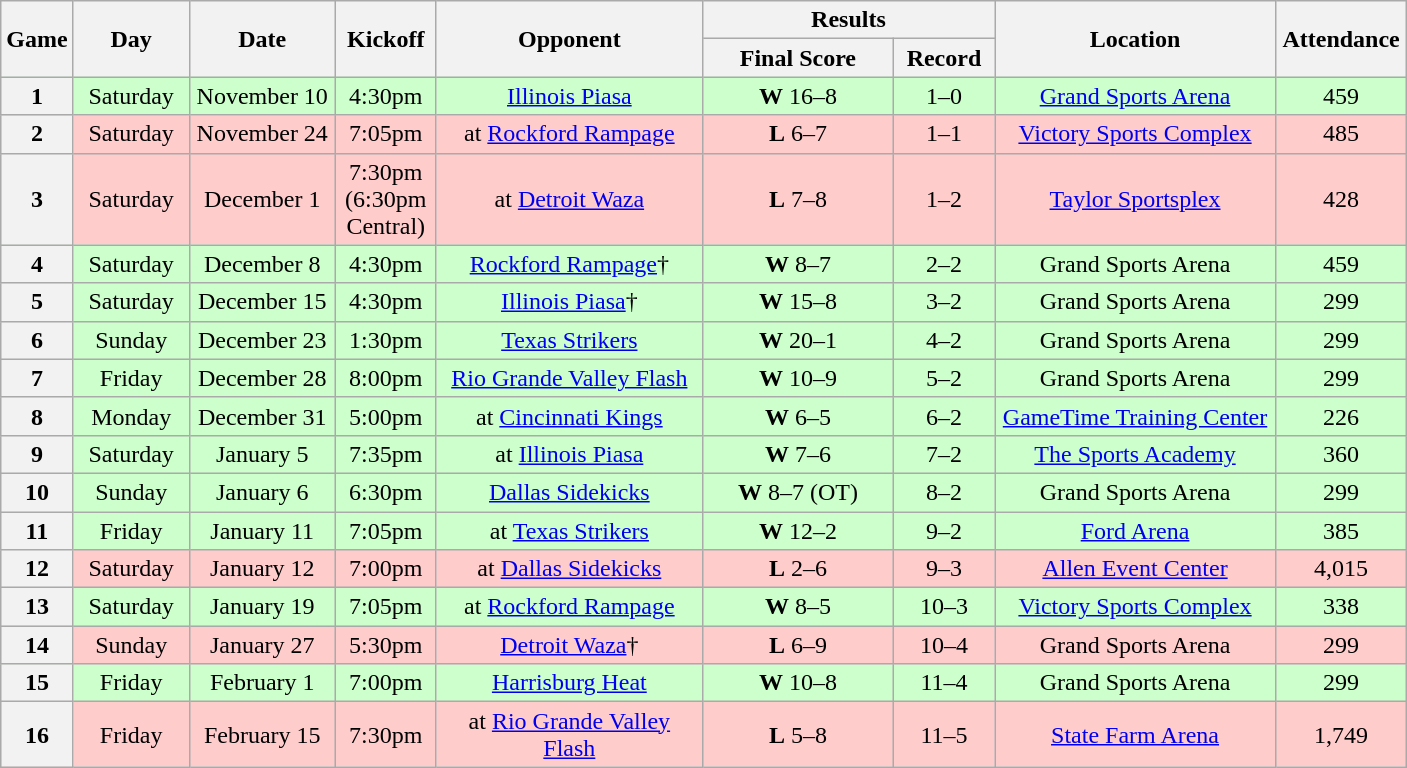<table class="wikitable">
<tr>
<th rowspan="2" width="40">Game</th>
<th rowspan="2" width="70">Day</th>
<th rowspan="2" width="90">Date</th>
<th rowspan="2" width="60">Kickoff</th>
<th rowspan="2" width="170">Opponent</th>
<th colspan="2" width="180">Results</th>
<th rowspan="2" width="180">Location</th>
<th rowspan="2" width="80">Attendance</th>
</tr>
<tr>
<th width="120">Final Score</th>
<th width="60">Record</th>
</tr>
<tr align="center" bgcolor="#CCFFCC">
<th>1</th>
<td>Saturday</td>
<td>November 10</td>
<td>4:30pm</td>
<td><a href='#'>Illinois Piasa</a></td>
<td><strong>W</strong> 16–8</td>
<td>1–0</td>
<td><a href='#'>Grand Sports Arena</a></td>
<td>459</td>
</tr>
<tr align="center" bgcolor="#FFCCCC">
<th>2</th>
<td>Saturday</td>
<td>November 24</td>
<td>7:05pm</td>
<td>at <a href='#'>Rockford Rampage</a></td>
<td><strong>L</strong> 6–7</td>
<td>1–1</td>
<td><a href='#'>Victory Sports Complex</a></td>
<td>485</td>
</tr>
<tr align="center" bgcolor="#FFCCCC">
<th>3</th>
<td>Saturday</td>
<td>December 1</td>
<td>7:30pm<br>(6:30pm Central)</td>
<td>at <a href='#'>Detroit Waza</a></td>
<td><strong>L</strong> 7–8</td>
<td>1–2</td>
<td><a href='#'>Taylor Sportsplex</a></td>
<td>428</td>
</tr>
<tr align="center" bgcolor="#CCFFCC">
<th>4</th>
<td>Saturday</td>
<td>December 8</td>
<td>4:30pm</td>
<td><a href='#'>Rockford Rampage</a>†</td>
<td><strong>W</strong> 8–7</td>
<td>2–2</td>
<td>Grand Sports Arena</td>
<td>459</td>
</tr>
<tr align="center" bgcolor="#CCFFCC">
<th>5</th>
<td>Saturday</td>
<td>December 15</td>
<td>4:30pm</td>
<td><a href='#'>Illinois Piasa</a>†</td>
<td><strong>W</strong> 15–8</td>
<td>3–2</td>
<td>Grand Sports Arena</td>
<td>299</td>
</tr>
<tr align="center" bgcolor="#CCFFCC">
<th>6</th>
<td>Sunday</td>
<td>December 23</td>
<td>1:30pm</td>
<td><a href='#'>Texas Strikers</a></td>
<td><strong>W</strong> 20–1</td>
<td>4–2</td>
<td>Grand Sports Arena</td>
<td>299</td>
</tr>
<tr align="center" bgcolor="#CCFFCC">
<th>7</th>
<td>Friday</td>
<td>December 28</td>
<td>8:00pm</td>
<td><a href='#'>Rio Grande Valley Flash</a></td>
<td><strong>W</strong> 10–9</td>
<td>5–2</td>
<td>Grand Sports Arena</td>
<td>299</td>
</tr>
<tr align="center" bgcolor="#CCFFCC">
<th>8</th>
<td>Monday</td>
<td>December 31</td>
<td>5:00pm</td>
<td>at <a href='#'>Cincinnati Kings</a></td>
<td><strong>W</strong> 6–5</td>
<td>6–2</td>
<td><a href='#'>GameTime Training Center</a></td>
<td>226</td>
</tr>
<tr align="center" bgcolor="#CCFFCC">
<th>9</th>
<td>Saturday</td>
<td>January 5</td>
<td>7:35pm</td>
<td>at <a href='#'>Illinois Piasa</a></td>
<td><strong>W</strong> 7–6</td>
<td>7–2</td>
<td><a href='#'>The Sports Academy</a></td>
<td>360</td>
</tr>
<tr align="center" bgcolor="#CCFFCC">
<th>10</th>
<td>Sunday</td>
<td>January 6</td>
<td>6:30pm</td>
<td><a href='#'>Dallas Sidekicks</a></td>
<td><strong>W</strong> 8–7 (OT)</td>
<td>8–2</td>
<td>Grand Sports Arena</td>
<td>299</td>
</tr>
<tr align="center" bgcolor="#CCFFCC">
<th>11</th>
<td>Friday</td>
<td>January 11</td>
<td>7:05pm</td>
<td>at <a href='#'>Texas Strikers</a></td>
<td><strong>W</strong> 12–2</td>
<td>9–2</td>
<td><a href='#'>Ford Arena</a></td>
<td>385</td>
</tr>
<tr align="center" bgcolor="#FFCCCC">
<th>12</th>
<td>Saturday</td>
<td>January 12</td>
<td>7:00pm</td>
<td>at <a href='#'>Dallas Sidekicks</a></td>
<td><strong>L</strong> 2–6</td>
<td>9–3</td>
<td><a href='#'>Allen Event Center</a></td>
<td>4,015</td>
</tr>
<tr align="center" bgcolor="#CCFFCC">
<th>13</th>
<td>Saturday</td>
<td>January 19</td>
<td>7:05pm</td>
<td>at <a href='#'>Rockford Rampage</a></td>
<td><strong>W</strong> 8–5</td>
<td>10–3</td>
<td><a href='#'>Victory Sports Complex</a></td>
<td>338</td>
</tr>
<tr align="center" bgcolor="#FFCCCC">
<th>14</th>
<td>Sunday</td>
<td>January 27</td>
<td>5:30pm</td>
<td><a href='#'>Detroit Waza</a>†</td>
<td><strong>L</strong> 6–9</td>
<td>10–4</td>
<td>Grand Sports Arena</td>
<td>299</td>
</tr>
<tr align="center" bgcolor="#CCFFCC">
<th>15</th>
<td>Friday</td>
<td>February 1</td>
<td>7:00pm</td>
<td><a href='#'>Harrisburg Heat</a></td>
<td><strong>W</strong> 10–8</td>
<td>11–4</td>
<td>Grand Sports Arena</td>
<td>299</td>
</tr>
<tr align="center" bgcolor="#FFCCCC">
<th>16</th>
<td>Friday</td>
<td>February 15</td>
<td>7:30pm</td>
<td>at <a href='#'>Rio Grande Valley Flash</a></td>
<td><strong>L</strong> 5–8</td>
<td>11–5</td>
<td><a href='#'>State Farm Arena</a></td>
<td>1,749</td>
</tr>
</table>
